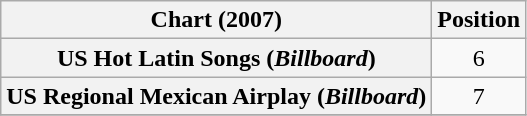<table class="wikitable plainrowheaders " style="text-align:center;">
<tr>
<th scope="col">Chart (2007)</th>
<th scope="col">Position</th>
</tr>
<tr>
<th scope="row">US Hot Latin Songs (<em>Billboard</em>)</th>
<td>6</td>
</tr>
<tr>
<th scope="row">US Regional Mexican Airplay (<em>Billboard</em>)</th>
<td>7</td>
</tr>
<tr>
</tr>
</table>
